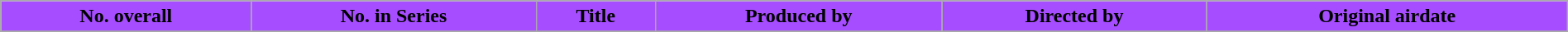<table class="wikitable plainrowheaders" width="100%">
<tr>
<th style="background-color: #a64dff;">No. overall</th>
<th style="background-color: #a64dff;">No. in Series</th>
<th style="background-color: #a64dff;">Title</th>
<th style="background-color: #a64dff;">Produced by</th>
<th style="background-color: #a64dff;">Directed by</th>
<th style="background-color: #a64dff;">Original airdate</th>
</tr>
<tr>
</tr>
</table>
